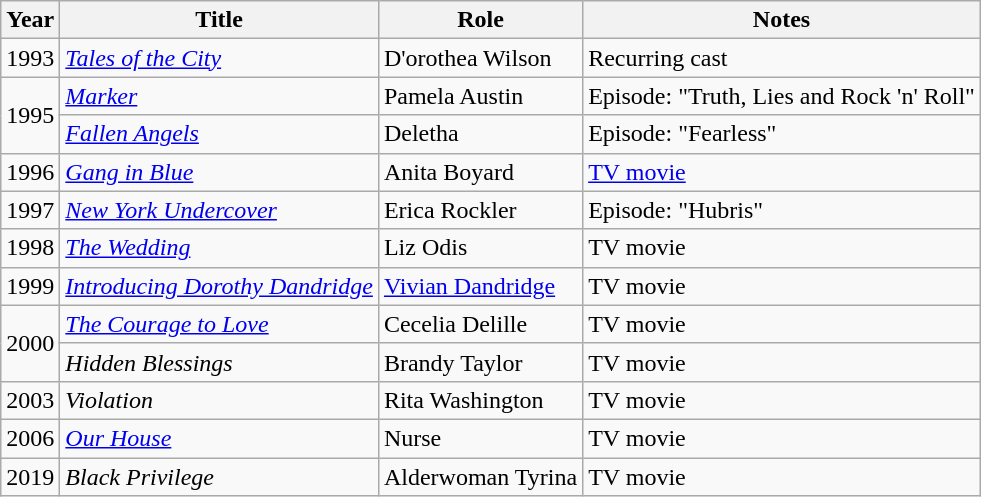<table class="wikitable sortable">
<tr>
<th>Year</th>
<th>Title</th>
<th>Role</th>
<th>Notes</th>
</tr>
<tr>
<td>1993</td>
<td><em><a href='#'>Tales of the City</a></em></td>
<td>D'orothea Wilson</td>
<td>Recurring cast</td>
</tr>
<tr>
<td rowspan="2">1995</td>
<td><em><a href='#'>Marker</a></em></td>
<td>Pamela Austin</td>
<td>Episode: "Truth, Lies and Rock 'n' Roll"</td>
</tr>
<tr>
<td><em><a href='#'>Fallen Angels</a></em></td>
<td>Deletha</td>
<td>Episode: "Fearless"</td>
</tr>
<tr>
<td>1996</td>
<td><em><a href='#'>Gang in Blue</a></em></td>
<td>Anita Boyard</td>
<td><a href='#'>TV movie</a></td>
</tr>
<tr>
<td>1997</td>
<td><em><a href='#'>New York Undercover</a></em></td>
<td>Erica Rockler</td>
<td>Episode: "Hubris"</td>
</tr>
<tr>
<td>1998</td>
<td><em><a href='#'>The Wedding</a></em></td>
<td>Liz Odis</td>
<td>TV movie</td>
</tr>
<tr>
<td>1999</td>
<td><em><a href='#'>Introducing Dorothy Dandridge</a></em></td>
<td><a href='#'>Vivian Dandridge</a></td>
<td>TV movie</td>
</tr>
<tr>
<td rowspan=2>2000</td>
<td><em><a href='#'>The Courage to Love</a></em></td>
<td>Cecelia Delille</td>
<td>TV movie</td>
</tr>
<tr>
<td><em>Hidden Blessings</em></td>
<td>Brandy Taylor</td>
<td>TV movie</td>
</tr>
<tr>
<td>2003</td>
<td><em>Violation</em></td>
<td>Rita Washington</td>
<td>TV movie</td>
</tr>
<tr>
<td>2006</td>
<td><em><a href='#'>Our House</a></em></td>
<td>Nurse</td>
<td>TV movie</td>
</tr>
<tr>
<td>2019</td>
<td><em>Black Privilege</em></td>
<td>Alderwoman Tyrina</td>
<td>TV movie</td>
</tr>
</table>
